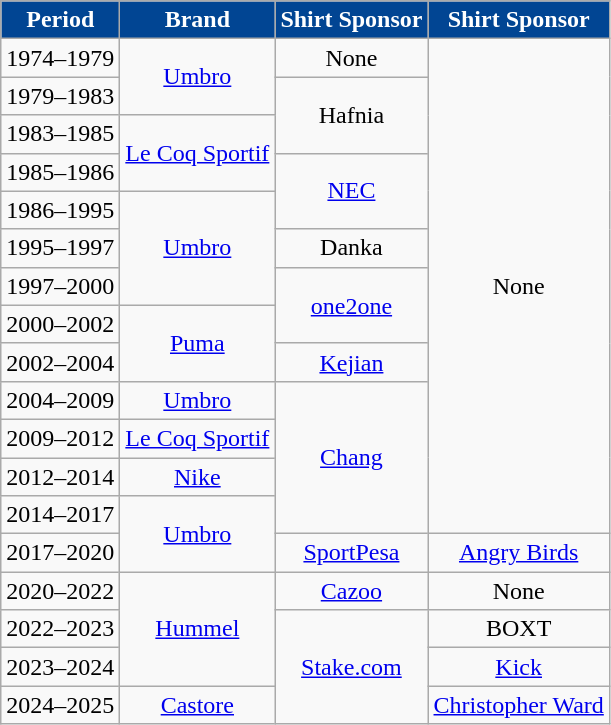<table class="wikitable" style="text-align: center">
<tr>
<th style="background-color:#014593; color:white; border:3px ##;" scope="col">Period</th>
<th style="background-color:#014593; color:white; border:3px ##;" scope="col">Brand</th>
<th style="background-color:#014593; color:white; border:3px ##;" scope="col">Shirt Sponsor </th>
<th style="background-color:#014593; color:white; border:3px ##;" scope="col">Shirt Sponsor </th>
</tr>
<tr>
<td>1974–1979</td>
<td rowspan="2"><a href='#'>Umbro</a></td>
<td>None</td>
<td rowspan="13">None</td>
</tr>
<tr>
<td>1979–1983</td>
<td rowspan="2">Hafnia</td>
</tr>
<tr>
<td>1983–1985</td>
<td rowspan="2"><a href='#'>Le Coq Sportif</a></td>
</tr>
<tr>
<td>1985–1986</td>
<td rowspan="2"><a href='#'>NEC</a></td>
</tr>
<tr>
<td>1986–1995</td>
<td rowspan="3"><a href='#'>Umbro</a></td>
</tr>
<tr>
<td>1995–1997</td>
<td>Danka</td>
</tr>
<tr>
<td>1997–2000</td>
<td rowspan="2"><a href='#'>one2one</a></td>
</tr>
<tr>
<td>2000–2002</td>
<td rowspan="2"><a href='#'>Puma</a></td>
</tr>
<tr>
<td>2002–2004</td>
<td><a href='#'>Kejian</a></td>
</tr>
<tr>
<td>2004–2009</td>
<td><a href='#'>Umbro</a></td>
<td rowspan="4"><a href='#'>Chang</a></td>
</tr>
<tr>
<td>2009–2012</td>
<td><a href='#'>Le Coq Sportif</a></td>
</tr>
<tr>
<td>2012–2014</td>
<td><a href='#'>Nike</a></td>
</tr>
<tr>
<td>2014–2017</td>
<td rowspan="2"><a href='#'>Umbro</a></td>
</tr>
<tr>
<td>2017–2020</td>
<td><a href='#'>SportPesa</a></td>
<td><a href='#'>Angry Birds</a></td>
</tr>
<tr>
<td>2020–2022</td>
<td rowspan="3"><a href='#'>Hummel</a></td>
<td><a href='#'>Cazoo</a></td>
<td>None</td>
</tr>
<tr>
<td>2022–2023</td>
<td rowspan="3"><a href='#'>Stake.com</a></td>
<td>BOXT</td>
</tr>
<tr>
<td>2023–2024</td>
<td rowspan="1"><a href='#'>Kick</a></td>
</tr>
<tr>
<td>2024–2025</td>
<td><a href='#'>Castore</a></td>
<td rowspan="1"><a href='#'>Christopher Ward</a></td>
</tr>
</table>
